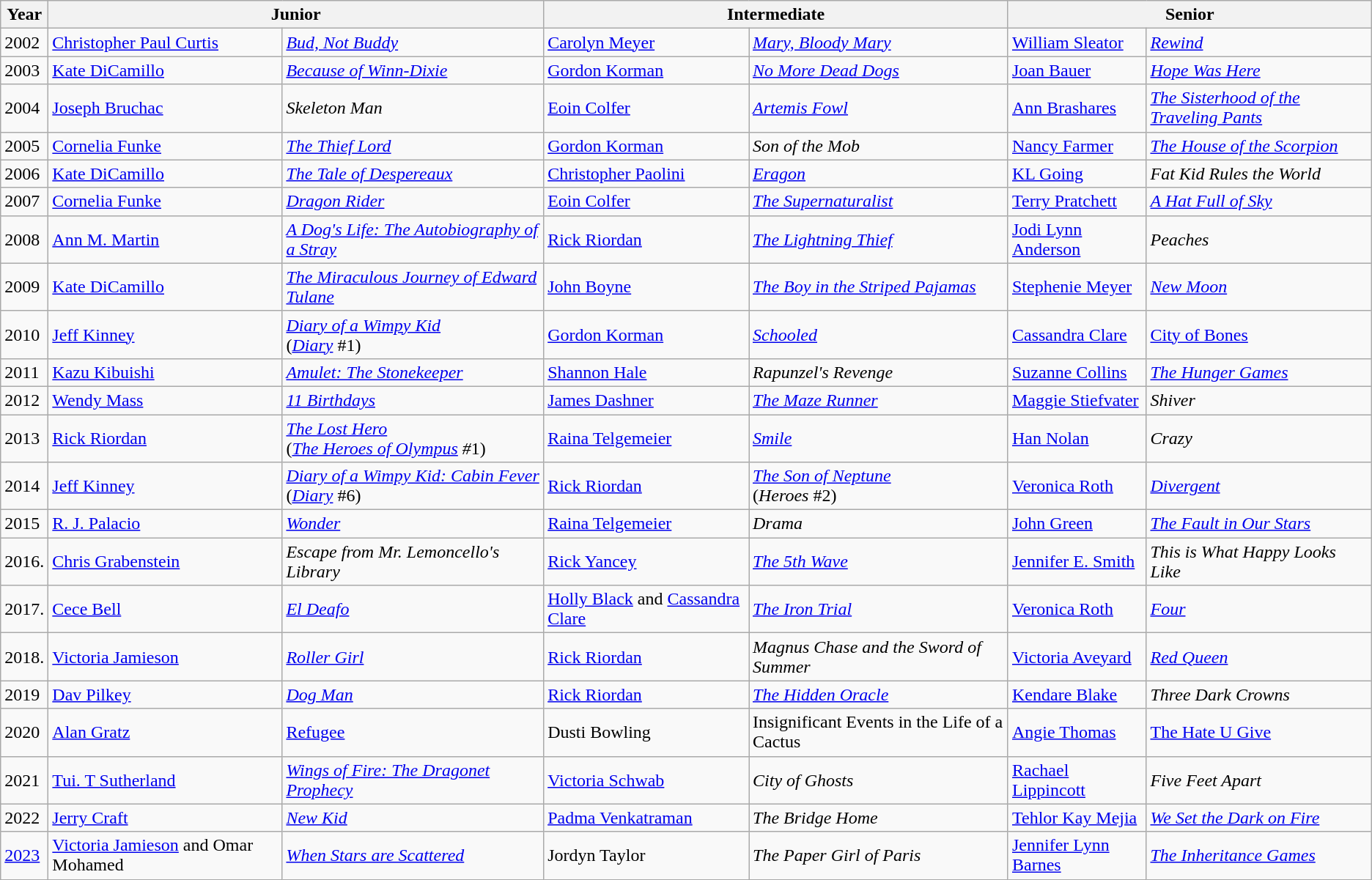<table class="wikitable">
<tr>
<th>Year</th>
<th colspan="2">Junior</th>
<th colspan="2">Intermediate</th>
<th colspan="2">Senior</th>
</tr>
<tr>
<td>2002</td>
<td><a href='#'>Christopher Paul Curtis</a></td>
<td><em><a href='#'>Bud, Not Buddy</a></em></td>
<td><a href='#'>Carolyn Meyer</a></td>
<td><em><a href='#'>Mary, Bloody Mary</a></em></td>
<td><a href='#'>William Sleator</a></td>
<td><em><a href='#'>Rewind</a></em></td>
</tr>
<tr>
<td>2003</td>
<td><a href='#'>Kate DiCamillo</a></td>
<td><em><a href='#'>Because of Winn-Dixie</a></em></td>
<td><a href='#'>Gordon Korman</a></td>
<td><em><a href='#'>No More Dead Dogs</a></em></td>
<td><a href='#'>Joan Bauer</a></td>
<td><em><a href='#'>Hope Was Here</a></em></td>
</tr>
<tr>
<td>2004</td>
<td><a href='#'>Joseph Bruchac</a></td>
<td><em>Skeleton Man</em></td>
<td><a href='#'>Eoin Colfer</a></td>
<td><em><a href='#'>Artemis Fowl</a></em></td>
<td><a href='#'>Ann Brashares</a></td>
<td><em><a href='#'>The Sisterhood of the Traveling Pants</a></em></td>
</tr>
<tr>
<td>2005</td>
<td><a href='#'>Cornelia Funke</a></td>
<td><em><a href='#'>The Thief Lord</a></em></td>
<td><a href='#'>Gordon Korman</a></td>
<td><em>Son of the Mob</em></td>
<td><a href='#'>Nancy Farmer</a></td>
<td><em><a href='#'>The House of the Scorpion</a></em></td>
</tr>
<tr>
<td>2006</td>
<td><a href='#'>Kate DiCamillo</a></td>
<td><em><a href='#'>The Tale of Despereaux</a></em></td>
<td><a href='#'>Christopher Paolini</a></td>
<td><em><a href='#'>Eragon</a></em></td>
<td><a href='#'>KL Going</a></td>
<td><em>Fat Kid Rules the World</em></td>
</tr>
<tr>
<td>2007</td>
<td><a href='#'>Cornelia Funke</a></td>
<td><em><a href='#'>Dragon Rider</a></em></td>
<td><a href='#'>Eoin Colfer</a></td>
<td><em><a href='#'>The Supernaturalist</a></em></td>
<td><a href='#'>Terry Pratchett</a></td>
<td><em><a href='#'>A Hat Full of Sky</a></em></td>
</tr>
<tr>
<td>2008</td>
<td><a href='#'>Ann M. Martin</a></td>
<td><em><a href='#'>A Dog's Life: The Autobiography of a Stray</a></em></td>
<td><a href='#'>Rick Riordan</a></td>
<td><em><a href='#'>The Lightning Thief</a></em></td>
<td><a href='#'>Jodi Lynn Anderson</a></td>
<td><em>Peaches</em></td>
</tr>
<tr>
<td>2009</td>
<td><a href='#'>Kate DiCamillo</a></td>
<td><em><a href='#'>The Miraculous Journey of Edward Tulane</a></em></td>
<td><a href='#'>John Boyne</a></td>
<td><em><a href='#'>The Boy in the Striped Pajamas</a></em></td>
<td><a href='#'>Stephenie Meyer</a></td>
<td><em><a href='#'>New Moon</a></em></td>
</tr>
<tr>
<td>2010</td>
<td><a href='#'>Jeff Kinney</a></td>
<td><em><a href='#'>Diary of a Wimpy Kid</a></em> <br>(<em><a href='#'>Diary</a></em> #1)</td>
<td><a href='#'>Gordon Korman</a></td>
<td><em><a href='#'>Schooled</a></em></td>
<td><a href='#'>Cassandra Clare</a></td>
<td><a href='#'>City of Bones</a></td>
</tr>
<tr>
<td>2011</td>
<td><a href='#'>Kazu Kibuishi</a></td>
<td><em><a href='#'>Amulet: The Stonekeeper</a></em></td>
<td><a href='#'>Shannon Hale</a></td>
<td><em>Rapunzel's Revenge</em></td>
<td><a href='#'>Suzanne Collins</a></td>
<td><em><a href='#'>The Hunger Games</a></em></td>
</tr>
<tr>
<td>2012</td>
<td><a href='#'>Wendy Mass</a></td>
<td><em><a href='#'>11 Birthdays</a></em></td>
<td><a href='#'>James Dashner</a></td>
<td><em><a href='#'>The Maze Runner</a></em></td>
<td><a href='#'>Maggie Stiefvater</a></td>
<td><em>Shiver</em></td>
</tr>
<tr>
<td>2013</td>
<td><a href='#'>Rick Riordan</a></td>
<td><em><a href='#'>The Lost Hero</a></em> <br>(<em><a href='#'>The Heroes of Olympus</a></em> <em>#</em>1)</td>
<td><a href='#'>Raina Telgemeier</a></td>
<td><em><a href='#'>Smile</a></em></td>
<td><a href='#'>Han Nolan</a></td>
<td><em>Crazy</em></td>
</tr>
<tr>
<td>2014</td>
<td><a href='#'>Jeff Kinney</a></td>
<td><em><a href='#'>Diary of a Wimpy Kid: Cabin Fever</a></em> <br>(<em><a href='#'>Diary</a></em> #6)</td>
<td><a href='#'>Rick Riordan</a></td>
<td><em><a href='#'>The Son of Neptune</a></em> <br>(<em>Heroes</em> #2)</td>
<td><a href='#'>Veronica Roth</a></td>
<td><em><a href='#'>Divergent</a></em></td>
</tr>
<tr>
<td>2015</td>
<td><a href='#'>R. J. Palacio</a></td>
<td><em><a href='#'>Wonder</a></em></td>
<td><a href='#'>Raina Telgemeier</a></td>
<td><em>Drama</em></td>
<td><a href='#'>John Green</a></td>
<td><em><a href='#'>The Fault in Our Stars</a></em></td>
</tr>
<tr>
<td>2016.</td>
<td><a href='#'>Chris Grabenstein</a></td>
<td><em>Escape from Mr. Lemoncello's Library</em></td>
<td><a href='#'>Rick Yancey</a></td>
<td><em><a href='#'>The 5th Wave</a></em></td>
<td><a href='#'>Jennifer E. Smith</a></td>
<td><em>This is What Happy Looks Like</em></td>
</tr>
<tr>
<td>2017.</td>
<td><a href='#'>Cece Bell</a></td>
<td><em><a href='#'>El Deafo</a></em></td>
<td><a href='#'>Holly Black</a> and <a href='#'>Cassandra Clare</a></td>
<td><em><a href='#'>The Iron Trial</a></em></td>
<td><a href='#'>Veronica Roth</a></td>
<td><em><a href='#'>Four</a></em></td>
</tr>
<tr>
<td>2018.</td>
<td><a href='#'>Victoria Jamieson</a></td>
<td><em><a href='#'>Roller Girl</a></em></td>
<td><a href='#'>Rick Riordan</a></td>
<td><em>Magnus Chase and the Sword of Summer</em></td>
<td><a href='#'>Victoria Aveyard</a></td>
<td><em><a href='#'>Red Queen</a></em></td>
</tr>
<tr>
<td>2019</td>
<td><a href='#'>Dav Pilkey</a></td>
<td><a href='#'><em>Dog Man</em></a></td>
<td><a href='#'>Rick Riordan</a></td>
<td><em><a href='#'>The Hidden Oracle</a></em></td>
<td><a href='#'>Kendare Blake</a></td>
<td><em>Three Dark Crowns</em></td>
</tr>
<tr>
<td>2020</td>
<td><a href='#'>Alan Gratz</a></td>
<td><a href='#'>Refugee</a></td>
<td>Dusti Bowling</td>
<td>Insignificant Events in the Life of a Cactus</td>
<td><a href='#'>Angie Thomas</a></td>
<td><a href='#'>The Hate U Give</a></td>
</tr>
<tr>
<td>2021</td>
<td><a href='#'>Tui. T Sutherland</a></td>
<td><a href='#'><em>Wings of Fire: The Dragonet Prophecy</em></a></td>
<td><a href='#'>Victoria Schwab</a></td>
<td><em>City of Ghosts</em></td>
<td><a href='#'>Rachael Lippincott</a></td>
<td><em>Five Feet Apart</em></td>
</tr>
<tr>
<td>2022</td>
<td><a href='#'>Jerry Craft</a></td>
<td><em><a href='#'>New Kid</a></em></td>
<td><a href='#'>Padma Venkatraman</a></td>
<td><em>The Bridge Home</em></td>
<td><a href='#'>Tehlor Kay Mejia</a></td>
<td><em><a href='#'>We Set the Dark on Fire</a></em></td>
</tr>
<tr>
<td><a href='#'>2023</a></td>
<td><a href='#'>Victoria Jamieson</a> and Omar Mohamed</td>
<td><a href='#'><em>When Stars are Scattered</em></a></td>
<td>Jordyn Taylor</td>
<td><em>The Paper Girl of Paris</em></td>
<td><a href='#'>Jennifer Lynn Barnes</a></td>
<td><em><a href='#'>The Inheritance Games</a></em></td>
</tr>
</table>
